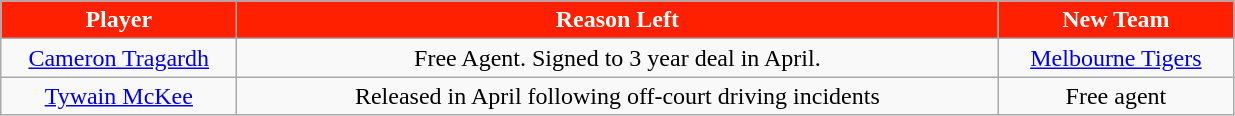<table class="wikitable sortable sortable">
<tr>
<th style="background:#ff2000; color:#ffffff" width=150>Player</th>
<th style="background:#ff2000; color:#ffffff" width=500>Reason Left</th>
<th style="background:#ff2000; color:#ffffff" width=150>New Team</th>
</tr>
<tr style="text-align: center">
<td><a href='#'>Cameron Tragardh</a></td>
<td>Free Agent. Signed to 3 year deal in April.</td>
<td><a href='#'>Melbourne Tigers</a></td>
</tr>
<tr style="text-align: center">
<td><a href='#'>Tywain McKee</a></td>
<td>Released in April following off-court driving incidents</td>
<td>Free agent</td>
</tr>
</table>
